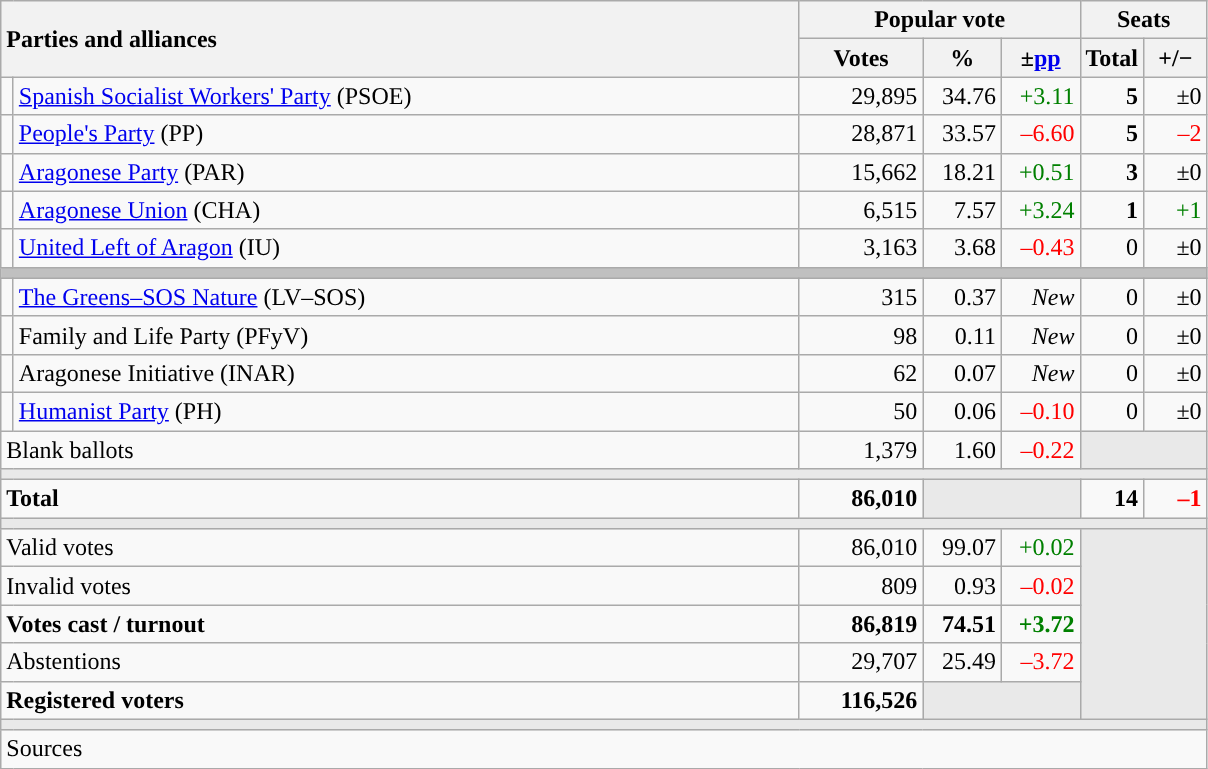<table class="wikitable" style="text-align:right;">
<tr>
<th style="text-align:left;" rowspan="2" colspan="2" width="525">Parties and alliances</th>
<th colspan="3">Popular vote</th>
<th colspan="2">Seats</th>
</tr>
<tr>
<th width="75">Votes</th>
<th width="45">%</th>
<th width="45">±<a href='#'>pp</a></th>
<th width="35">Total</th>
<th width="35">+/−</th>
</tr>
<tr>
<td width="1" style="color:inherit;background:"></td>
<td align="left"><a href='#'>Spanish Socialist Workers' Party</a> (PSOE)</td>
<td>29,895</td>
<td>34.76</td>
<td style="color:green;">+3.11</td>
<td><strong>5</strong></td>
<td>±0</td>
</tr>
<tr>
<td style="color:inherit;background:"></td>
<td align="left"><a href='#'>People's Party</a> (PP)</td>
<td>28,871</td>
<td>33.57</td>
<td style="color:red;">–6.60</td>
<td><strong>5</strong></td>
<td style="color:red;">–2</td>
</tr>
<tr>
<td style="color:inherit;background:"></td>
<td align="left"><a href='#'>Aragonese Party</a> (PAR)</td>
<td>15,662</td>
<td>18.21</td>
<td style="color:green;">+0.51</td>
<td><strong>3</strong></td>
<td>±0</td>
</tr>
<tr>
<td style="color:inherit;background:"></td>
<td align="left"><a href='#'>Aragonese Union</a> (CHA)</td>
<td>6,515</td>
<td>7.57</td>
<td style="color:green;">+3.24</td>
<td><strong>1</strong></td>
<td style="color:green;">+1</td>
</tr>
<tr>
<td style="color:inherit;background:"></td>
<td align="left"><a href='#'>United Left of Aragon</a> (IU)</td>
<td>3,163</td>
<td>3.68</td>
<td style="color:red;">–0.43</td>
<td>0</td>
<td>±0</td>
</tr>
<tr>
<td colspan="7" bgcolor="#C0C0C0"></td>
</tr>
<tr>
<td style="color:inherit;background:"></td>
<td align="left"><a href='#'>The Greens–SOS Nature</a> (LV–SOS)</td>
<td>315</td>
<td>0.37</td>
<td><em>New</em></td>
<td>0</td>
<td>±0</td>
</tr>
<tr>
<td style="color:inherit;background:"></td>
<td align="left">Family and Life Party (PFyV)</td>
<td>98</td>
<td>0.11</td>
<td><em>New</em></td>
<td>0</td>
<td>±0</td>
</tr>
<tr>
<td style="color:inherit;background:"></td>
<td align="left">Aragonese Initiative (INAR)</td>
<td>62</td>
<td>0.07</td>
<td><em>New</em></td>
<td>0</td>
<td>±0</td>
</tr>
<tr>
<td style="color:inherit;background:"></td>
<td align="left"><a href='#'>Humanist Party</a> (PH)</td>
<td>50</td>
<td>0.06</td>
<td style="color:red;">–0.10</td>
<td>0</td>
<td>±0</td>
</tr>
<tr>
<td align="left" colspan="2">Blank ballots</td>
<td>1,379</td>
<td>1.60</td>
<td style="color:red;">–0.22</td>
<td bgcolor="#E9E9E9" colspan="2"></td>
</tr>
<tr>
<td colspan="7" bgcolor="#E9E9E9"></td>
</tr>
<tr style="font-weight:bold;">
<td align="left" colspan="2">Total</td>
<td>86,010</td>
<td bgcolor="#E9E9E9" colspan="2"></td>
<td>14</td>
<td style="color:red;">–1</td>
</tr>
<tr>
<td colspan="7" bgcolor="#E9E9E9"></td>
</tr>
<tr>
<td align="left" colspan="2">Valid votes</td>
<td>86,010</td>
<td>99.07</td>
<td style="color:green;">+0.02</td>
<td bgcolor="#E9E9E9" colspan="2" rowspan="5"></td>
</tr>
<tr>
<td align="left" colspan="2">Invalid votes</td>
<td>809</td>
<td>0.93</td>
<td style="color:red;">–0.02</td>
</tr>
<tr style="font-weight:bold;">
<td align="left" colspan="2">Votes cast / turnout</td>
<td>86,819</td>
<td>74.51</td>
<td style="color:green;">+3.72</td>
</tr>
<tr>
<td align="left" colspan="2">Abstentions</td>
<td>29,707</td>
<td>25.49</td>
<td style="color:red;">–3.72</td>
</tr>
<tr style="font-weight:bold;">
<td align="left" colspan="2">Registered voters</td>
<td>116,526</td>
<td bgcolor="#E9E9E9" colspan="2"></td>
</tr>
<tr>
<td colspan="7" bgcolor="#E9E9E9"></td>
</tr>
<tr>
<td align="left" colspan="7">Sources</td>
</tr>
</table>
